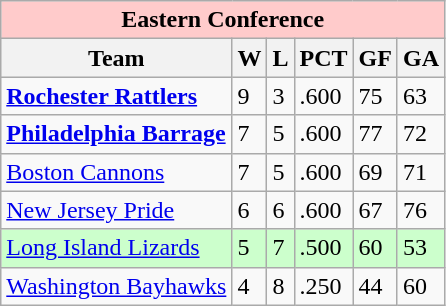<table class="wikitable">
<tr bgcolor="#ffcbcb">
<td colspan="9" align="center"><strong>Eastern Conference</strong></td>
</tr>
<tr bgcolor="#efefef">
<th>Team</th>
<th>W</th>
<th>L</th>
<th>PCT</th>
<th>GF</th>
<th>GA</th>
</tr>
<tr>
<td align="left"><strong><a href='#'>Rochester Rattlers</a></strong></td>
<td>9</td>
<td>3</td>
<td>.600</td>
<td>75</td>
<td>63</td>
</tr>
<tr>
<td align="left"><strong><a href='#'>Philadelphia Barrage</a></strong></td>
<td>7</td>
<td>5</td>
<td>.600</td>
<td>77</td>
<td>72</td>
</tr>
<tr>
<td align="left"><a href='#'>Boston Cannons</a></td>
<td>7</td>
<td>5</td>
<td>.600</td>
<td>69</td>
<td>71</td>
</tr>
<tr>
<td align="left"><a href='#'>New Jersey Pride</a></td>
<td>6</td>
<td>6</td>
<td>.600</td>
<td>67</td>
<td>76</td>
</tr>
<tr bgcolor="#ccffcc">
<td align="left"><a href='#'>Long Island Lizards</a></td>
<td>5</td>
<td>7</td>
<td>.500</td>
<td>60</td>
<td>53</td>
</tr>
<tr>
<td align="left"><a href='#'>Washington Bayhawks</a></td>
<td>4</td>
<td>8</td>
<td>.250</td>
<td>44</td>
<td>60</td>
</tr>
</table>
